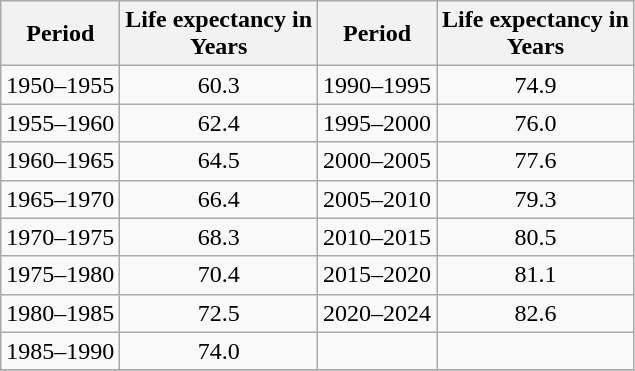<table class="wikitable" style="text-align: center;">
<tr>
<th>Period</th>
<th>Life expectancy in<br>Years</th>
<th>Period</th>
<th>Life expectancy in<br>Years</th>
</tr>
<tr>
<td>1950–1955</td>
<td>60.3</td>
<td>1990–1995</td>
<td>74.9</td>
</tr>
<tr>
<td>1955–1960</td>
<td>62.4</td>
<td>1995–2000</td>
<td>76.0</td>
</tr>
<tr>
<td>1960–1965</td>
<td>64.5</td>
<td>2000–2005</td>
<td>77.6</td>
</tr>
<tr>
<td>1965–1970</td>
<td>66.4</td>
<td>2005–2010</td>
<td>79.3</td>
</tr>
<tr>
<td>1970–1975</td>
<td>68.3</td>
<td>2010–2015</td>
<td>80.5</td>
</tr>
<tr>
<td>1975–1980</td>
<td>70.4</td>
<td>2015–2020</td>
<td>81.1</td>
</tr>
<tr>
<td>1980–1985</td>
<td>72.5</td>
<td>2020–2024</td>
<td>82.6</td>
</tr>
<tr>
<td>1985–1990</td>
<td>74.0</td>
<td></td>
<td></td>
</tr>
<tr>
</tr>
</table>
